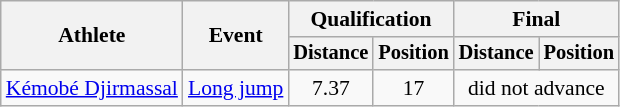<table class=wikitable style="font-size:90%">
<tr>
<th rowspan="2">Athlete</th>
<th rowspan="2">Event</th>
<th colspan="2">Qualification</th>
<th colspan="2">Final</th>
</tr>
<tr style="font-size:95%">
<th>Distance</th>
<th>Position</th>
<th>Distance</th>
<th>Position</th>
</tr>
<tr align=center>
<td align=left><a href='#'>Kémobé Djirmassal</a></td>
<td align=left><a href='#'>Long jump</a></td>
<td>7.37</td>
<td>17</td>
<td colspan=2>did not advance</td>
</tr>
</table>
